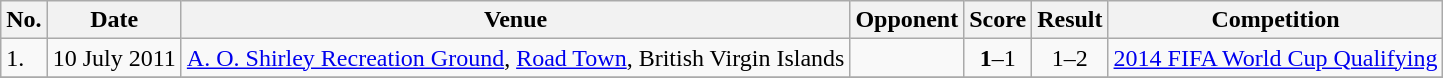<table class="wikitable plainrowheaders sortable">
<tr>
<th>No.</th>
<th>Date</th>
<th>Venue</th>
<th>Opponent</th>
<th>Score</th>
<th>Result</th>
<th>Competition</th>
</tr>
<tr>
<td>1.</td>
<td>10 July 2011</td>
<td><a href='#'>A. O. Shirley Recreation Ground</a>, <a href='#'>Road Town</a>, British Virgin Islands</td>
<td></td>
<td align=center><strong>1</strong>–1</td>
<td align=center>1–2</td>
<td><a href='#'>2014 FIFA World Cup Qualifying</a></td>
</tr>
<tr>
</tr>
</table>
